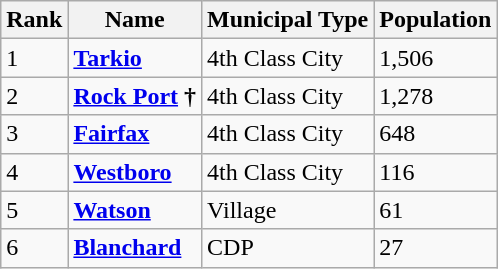<table class="wikitable sortable">
<tr>
<th>Rank</th>
<th>Name</th>
<th>Municipal Type</th>
<th>Population</th>
</tr>
<tr>
<td>1</td>
<td><strong><a href='#'>Tarkio</a></strong></td>
<td>4th Class City</td>
<td>1,506</td>
</tr>
<tr>
<td>2</td>
<td><strong><a href='#'>Rock Port</a> †</strong></td>
<td>4th Class City</td>
<td>1,278</td>
</tr>
<tr>
<td>3</td>
<td><strong><a href='#'>Fairfax</a></strong></td>
<td>4th Class City</td>
<td>648</td>
</tr>
<tr>
<td>4</td>
<td><strong><a href='#'>Westboro</a></strong></td>
<td>4th Class City</td>
<td>116</td>
</tr>
<tr>
<td>5</td>
<td><strong><a href='#'>Watson</a></strong></td>
<td>Village</td>
<td>61</td>
</tr>
<tr>
<td>6</td>
<td><strong><a href='#'>Blanchard</a></strong></td>
<td>CDP</td>
<td>27</td>
</tr>
</table>
